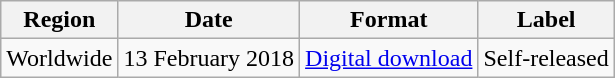<table class=wikitable>
<tr>
<th>Region</th>
<th>Date</th>
<th>Format</th>
<th>Label</th>
</tr>
<tr>
<td>Worldwide</td>
<td>13 February 2018</td>
<td><a href='#'>Digital download</a></td>
<td>Self-released</td>
</tr>
</table>
